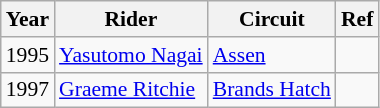<table class="wikitable sortable mw-collapsible" border="1" style="font-size: 90%">
<tr>
<th>Year</th>
<th>Rider</th>
<th>Circuit</th>
<th>Ref</th>
</tr>
<tr>
<td>1995</td>
<td> <a href='#'>Yasutomo Nagai</a></td>
<td><a href='#'>Assen</a></td>
<td></td>
</tr>
<tr>
<td>1997</td>
<td> <a href='#'>Graeme Ritchie</a></td>
<td><a href='#'>Brands Hatch</a></td>
<td></td>
</tr>
</table>
